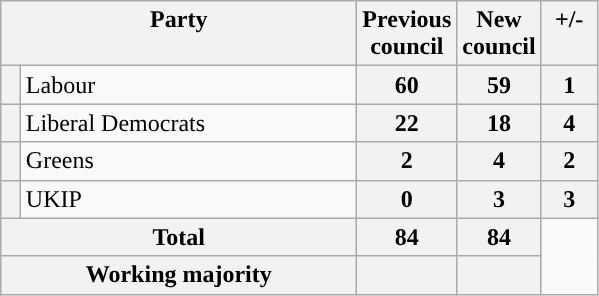<table class="wikitable">
<tr>
<th valign=top colspan="2" style="width: 230px">Party</th>
<th valign=top style="width: 30px">Previous council</th>
<th valign=top style="width: 30px">New council</th>
<th valign=top style="width: 30px">+/-</th>
</tr>
<tr>
<th style="background-color: "></th>
<td>Labour</td>
<th align=center>60</th>
<th align=center>59</th>
<th align=center>1</th>
</tr>
<tr>
<th style="background-color: "></th>
<td>Liberal Democrats</td>
<th align=center>22</th>
<th align=center>18</th>
<th align=center>4</th>
</tr>
<tr>
<th style="background-color: "></th>
<td>Greens</td>
<th align=center>2</th>
<th align=center>4</th>
<th align=center>2</th>
</tr>
<tr>
<th style="background-color: "></th>
<td>UKIP</td>
<th align=center>0</th>
<th align=center>3</th>
<th align=center>3</th>
</tr>
<tr>
<th colspan=2>Total</th>
<th style="text-align: center">84</th>
<th style="text-align: center">84</th>
</tr>
<tr>
<th colspan=2>Working majority</th>
<th></th>
<th></th>
</tr>
</table>
